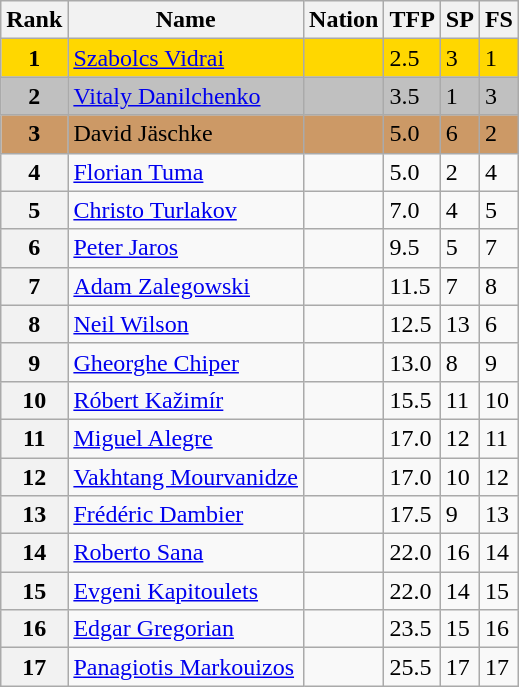<table class="wikitable sortable">
<tr>
<th>Rank</th>
<th>Name</th>
<th>Nation</th>
<th>TFP</th>
<th>SP</th>
<th>FS</th>
</tr>
<tr bgcolor="gold">
<td align="center"><strong>1</strong></td>
<td><a href='#'>Szabolcs Vidrai</a></td>
<td></td>
<td>2.5</td>
<td>3</td>
<td>1</td>
</tr>
<tr bgcolor="silver">
<td align="center"><strong>2</strong></td>
<td><a href='#'>Vitaly Danilchenko</a></td>
<td></td>
<td>3.5</td>
<td>1</td>
<td>3</td>
</tr>
<tr bgcolor="cc9966">
<td align="center"><strong>3</strong></td>
<td>David Jäschke</td>
<td></td>
<td>5.0</td>
<td>6</td>
<td>2</td>
</tr>
<tr>
<th>4</th>
<td><a href='#'>Florian Tuma</a></td>
<td></td>
<td>5.0</td>
<td>2</td>
<td>4</td>
</tr>
<tr>
<th>5</th>
<td><a href='#'>Christo Turlakov</a></td>
<td></td>
<td>7.0</td>
<td>4</td>
<td>5</td>
</tr>
<tr>
<th>6</th>
<td><a href='#'>Peter Jaros</a></td>
<td></td>
<td>9.5</td>
<td>5</td>
<td>7</td>
</tr>
<tr>
<th>7</th>
<td><a href='#'>Adam Zalegowski</a></td>
<td></td>
<td>11.5</td>
<td>7</td>
<td>8</td>
</tr>
<tr>
<th>8</th>
<td><a href='#'>Neil Wilson</a></td>
<td></td>
<td>12.5</td>
<td>13</td>
<td>6</td>
</tr>
<tr>
<th>9</th>
<td><a href='#'>Gheorghe Chiper</a></td>
<td></td>
<td>13.0</td>
<td>8</td>
<td>9</td>
</tr>
<tr>
<th>10</th>
<td><a href='#'>Róbert Kažimír</a></td>
<td></td>
<td>15.5</td>
<td>11</td>
<td>10</td>
</tr>
<tr>
<th>11</th>
<td><a href='#'>Miguel Alegre</a></td>
<td></td>
<td>17.0</td>
<td>12</td>
<td>11</td>
</tr>
<tr>
<th>12</th>
<td><a href='#'>Vakhtang Mourvanidze</a></td>
<td></td>
<td>17.0</td>
<td>10</td>
<td>12</td>
</tr>
<tr>
<th>13</th>
<td><a href='#'>Frédéric Dambier</a></td>
<td></td>
<td>17.5</td>
<td>9</td>
<td>13</td>
</tr>
<tr>
<th>14</th>
<td><a href='#'>Roberto Sana</a></td>
<td></td>
<td>22.0</td>
<td>16</td>
<td>14</td>
</tr>
<tr>
<th>15</th>
<td><a href='#'>Evgeni Kapitoulets</a></td>
<td></td>
<td>22.0</td>
<td>14</td>
<td>15</td>
</tr>
<tr>
<th>16</th>
<td><a href='#'>Edgar Gregorian</a></td>
<td></td>
<td>23.5</td>
<td>15</td>
<td>16</td>
</tr>
<tr>
<th>17</th>
<td><a href='#'>Panagiotis Markouizos</a></td>
<td></td>
<td>25.5</td>
<td>17</td>
<td>17</td>
</tr>
</table>
